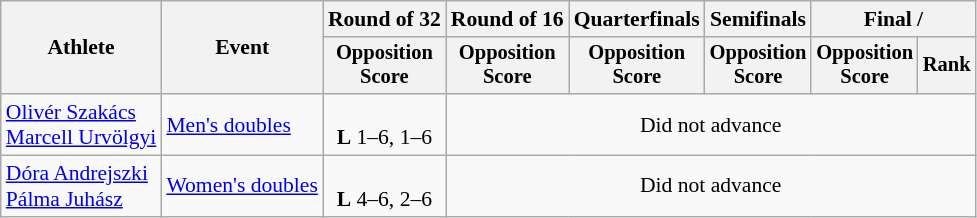<table class=wikitable style="font-size:90%">
<tr>
<th rowspan="2">Athlete</th>
<th rowspan="2">Event</th>
<th>Round of 32</th>
<th>Round of 16</th>
<th>Quarterfinals</th>
<th>Semifinals</th>
<th colspan=2>Final / </th>
</tr>
<tr style="font-size:95%">
<th>Opposition<br>Score</th>
<th>Opposition<br>Score</th>
<th>Opposition<br>Score</th>
<th>Opposition<br>Score</th>
<th>Opposition<br>Score</th>
<th>Rank</th>
</tr>
<tr align=center>
<td align=left><a href='#'>Olivér Szakács</a><br><a href='#'>Marcell Urvölgyi</a></td>
<td align=left><a href='#'>Men's doubles</a></td>
<td><br><strong>L</strong> 1–6, 1–6</td>
<td colspan=5>Did not advance</td>
</tr>
<tr align=center>
<td align=left><a href='#'>Dóra Andrejszki</a><br><a href='#'>Pálma Juhász</a></td>
<td align=left rowspan=2><a href='#'>Women's doubles</a></td>
<td><br><strong>L</strong> 4–6, 2–6</td>
<td colspan=5>Did not advance</td>
</tr>
</table>
